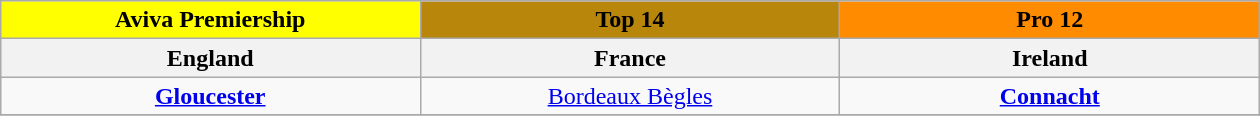<table class="wikitable" style="margin: 1em auto 1em auto;">
<tr>
<th style="background: #ffff00;">Aviva Premiership</th>
<th style="background: #b8860b;">Top 14</th>
<th style="background: #ff8c00;">Pro 12</th>
</tr>
<tr>
<th width=16%> England</th>
<th width=16%> France</th>
<th width=16%> Ireland</th>
</tr>
<tr>
<td style="text-align: center;"><strong><a href='#'>Gloucester</a></strong></td>
<td style="text-align: center;"><a href='#'>Bordeaux Bègles</a></td>
<td style="text-align: center;"><strong><a href='#'>Connacht</a></strong></td>
</tr>
<tr valign=top>
</tr>
</table>
